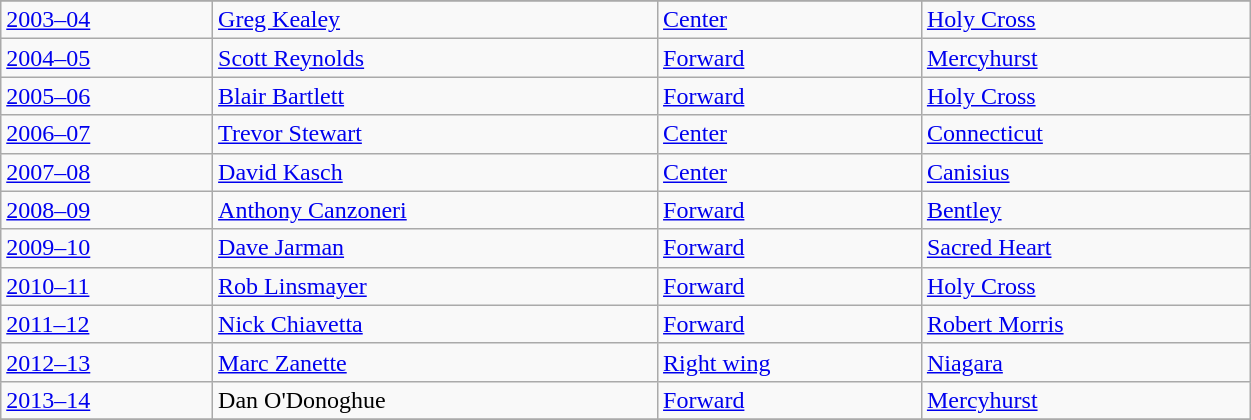<table class="wikitable sortable"; width=66%>
<tr>
</tr>
<tr>
<td><a href='#'>2003–04</a></td>
<td><a href='#'>Greg Kealey</a></td>
<td><a href='#'>Center</a></td>
<td><a href='#'>Holy Cross</a></td>
</tr>
<tr>
<td><a href='#'>2004–05</a></td>
<td><a href='#'>Scott Reynolds</a></td>
<td><a href='#'>Forward</a></td>
<td><a href='#'>Mercyhurst</a></td>
</tr>
<tr>
<td><a href='#'>2005–06</a></td>
<td><a href='#'>Blair Bartlett</a></td>
<td><a href='#'>Forward</a></td>
<td><a href='#'>Holy Cross</a></td>
</tr>
<tr>
<td><a href='#'>2006–07</a></td>
<td><a href='#'>Trevor Stewart</a></td>
<td><a href='#'>Center</a></td>
<td><a href='#'>Connecticut</a></td>
</tr>
<tr>
<td><a href='#'>2007–08</a></td>
<td><a href='#'>David Kasch</a></td>
<td><a href='#'>Center</a></td>
<td><a href='#'>Canisius</a></td>
</tr>
<tr>
<td><a href='#'>2008–09</a></td>
<td><a href='#'>Anthony Canzoneri</a></td>
<td><a href='#'>Forward</a></td>
<td><a href='#'>Bentley</a></td>
</tr>
<tr>
<td><a href='#'>2009–10</a></td>
<td><a href='#'>Dave Jarman</a></td>
<td><a href='#'>Forward</a></td>
<td><a href='#'>Sacred Heart</a></td>
</tr>
<tr>
<td><a href='#'>2010–11</a></td>
<td><a href='#'>Rob Linsmayer</a></td>
<td><a href='#'>Forward</a></td>
<td><a href='#'>Holy Cross</a></td>
</tr>
<tr>
<td><a href='#'>2011–12</a></td>
<td><a href='#'>Nick Chiavetta</a></td>
<td><a href='#'>Forward</a></td>
<td><a href='#'>Robert Morris</a></td>
</tr>
<tr>
<td><a href='#'>2012–13</a></td>
<td><a href='#'>Marc Zanette</a></td>
<td><a href='#'>Right wing</a></td>
<td><a href='#'>Niagara</a></td>
</tr>
<tr>
<td><a href='#'>2013–14</a></td>
<td>Dan O'Donoghue</td>
<td><a href='#'>Forward</a></td>
<td><a href='#'>Mercyhurst</a></td>
</tr>
<tr>
</tr>
</table>
